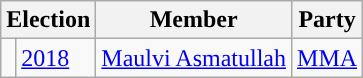<table class="wikitable">
<tr>
<th colspan="2">Election</th>
<th>Member</th>
<th>Party</th>
</tr>
<tr>
<td style="background-color: "></td>
<td><a href='#'>2018</a></td>
<td><a href='#'>Maulvi Asmatullah</a></td>
<td><a href='#'>MMA</a></td>
</tr>
</table>
